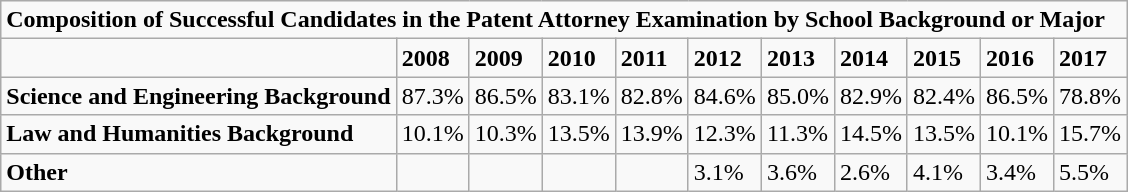<table class="wikitable">
<tr>
<td colspan="11"><strong>Composition of Successful  Candidates in the Patent Attorney Examination by School Background or Major</strong></td>
</tr>
<tr>
<td></td>
<td><strong>2008</strong></td>
<td><strong>2009</strong></td>
<td><strong>2010</strong></td>
<td><strong>2011</strong></td>
<td><strong>2012</strong></td>
<td><strong>2013</strong></td>
<td><strong>2014</strong></td>
<td><strong>2015</strong></td>
<td><strong>2016</strong></td>
<td><strong>2017</strong></td>
</tr>
<tr>
<td><strong>Science and Engineering  Background</strong></td>
<td>87.3%</td>
<td>86.5%</td>
<td>83.1%</td>
<td>82.8%</td>
<td>84.6%</td>
<td>85.0%</td>
<td>82.9%</td>
<td>82.4%</td>
<td>86.5%</td>
<td>78.8%</td>
</tr>
<tr>
<td><strong>Law and Humanities Background</strong></td>
<td>10.1%</td>
<td>10.3%</td>
<td>13.5%</td>
<td>13.9%</td>
<td>12.3%</td>
<td>11.3%</td>
<td>14.5%</td>
<td>13.5%</td>
<td>10.1%</td>
<td>15.7%</td>
</tr>
<tr>
<td><strong>Other</strong></td>
<td></td>
<td></td>
<td></td>
<td></td>
<td>3.1%</td>
<td>3.6%</td>
<td>2.6%</td>
<td>4.1%</td>
<td>3.4%</td>
<td>5.5%</td>
</tr>
</table>
